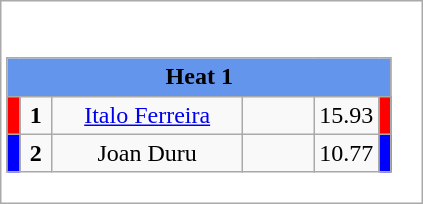<table class="wikitable" style="background:#fff;">
<tr>
<td><div><br><table class="wikitable">
<tr>
<td colspan="6" style="text-align:center; background:#6495ed;"><strong>Heat 1</strong></td>
</tr>
<tr>
<td style="width:01px; background: #f00;"></td>
<td style="width:14px; text-align:center;"><strong>1</strong></td>
<td style="width:120px; text-align:center;"><a href='#'>Italo Ferreira</a></td>
<td style="width:40px; text-align:center;"></td>
<td style="width:20px; text-align:center;">15.93</td>
<td style="width:01px; background: #f00;"></td>
</tr>
<tr>
<td style="width:01px; background: #00f;"></td>
<td style="width:14px; text-align:center;"><strong>2</strong></td>
<td style="width:120px; text-align:center;">Joan Duru</td>
<td style="width:40px; text-align:center;"></td>
<td style="width:20px; text-align:center;">10.77</td>
<td style="width:01px; background: #00f;"></td>
</tr>
</table>
</div></td>
</tr>
</table>
